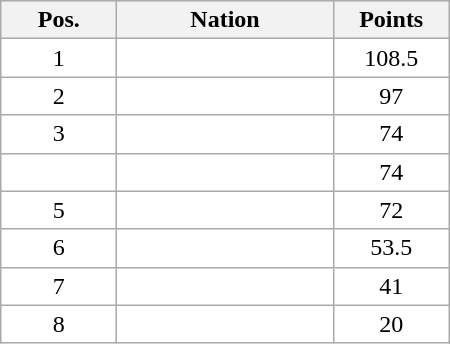<table class="wikitable gauche" cellspacing="1" style="width:300px;">
<tr style="text-align:center; background:#efefef;">
<th style="width:70px;">Pos.</th>
<th>Nation</th>
<th style="width:70px;">Points</th>
</tr>
<tr style="vertical-align:top; text-align:center; background:#fff;">
<td>1</td>
<td style="text-align:left;"></td>
<td>108.5</td>
</tr>
<tr style="vertical-align:top; text-align:center; background:#fff;">
<td>2</td>
<td style="text-align:left;"></td>
<td>97</td>
</tr>
<tr style="vertical-align:top; text-align:center; background:#fff;">
<td>3</td>
<td style="text-align:left;"></td>
<td>74</td>
</tr>
<tr style="vertical-align:top; text-align:center; background:#fff;">
<td></td>
<td style="text-align:left;"></td>
<td>74</td>
</tr>
<tr style="vertical-align:top; text-align:center; background:#fff;">
<td>5</td>
<td style="text-align:left;"></td>
<td>72</td>
</tr>
<tr style="vertical-align:top; text-align:center; background:#fff;">
<td>6</td>
<td style="text-align:left;"></td>
<td>53.5</td>
</tr>
<tr style="vertical-align:top; text-align:center; background:#fff;">
<td>7</td>
<td style="text-align:left;"></td>
<td>41</td>
</tr>
<tr style="vertical-align:top; text-align:center; background:#fff;">
<td>8</td>
<td style="text-align:left;"></td>
<td>20</td>
</tr>
</table>
